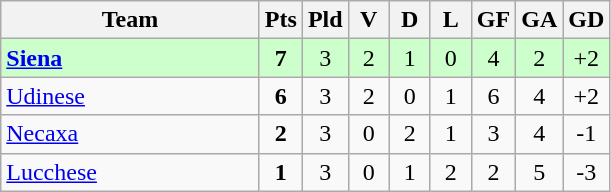<table class=wikitable style="text-align:center">
<tr>
<th width=165>Team</th>
<th width=20>Pts</th>
<th width=20>Pld</th>
<th width=20>V</th>
<th width=20>D</th>
<th width=20>L</th>
<th width=20>GF</th>
<th width=20>GA</th>
<th width=20>GD</th>
</tr>
<tr style="background:#ccffcc">
<td Style="text-align:left"><strong> <a href='#'>Siena</a></strong></td>
<td><strong>7</strong></td>
<td>3</td>
<td>2</td>
<td>1</td>
<td>0</td>
<td>4</td>
<td>2</td>
<td>+2</td>
</tr>
<tr>
<td Style="text-align:left"> <a href='#'>Udinese</a></td>
<td><strong>6</strong></td>
<td>3</td>
<td>2</td>
<td>0</td>
<td>1</td>
<td>6</td>
<td>4</td>
<td>+2</td>
</tr>
<tr>
<td Style="text-align:left"> <a href='#'>Necaxa</a></td>
<td><strong>2</strong></td>
<td>3</td>
<td>0</td>
<td>2</td>
<td>1</td>
<td>3</td>
<td>4</td>
<td>-1</td>
</tr>
<tr>
<td Style="text-align:left"> <a href='#'>Lucchese</a></td>
<td><strong>1</strong></td>
<td>3</td>
<td>0</td>
<td>1</td>
<td>2</td>
<td>2</td>
<td>5</td>
<td>-3</td>
</tr>
</table>
